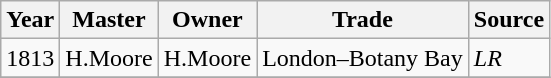<table class=" wikitable">
<tr>
<th>Year</th>
<th>Master</th>
<th>Owner</th>
<th>Trade</th>
<th>Source</th>
</tr>
<tr>
<td>1813</td>
<td>H.Moore</td>
<td>H.Moore</td>
<td>London–Botany Bay</td>
<td><em>LR</em></td>
</tr>
<tr>
</tr>
</table>
